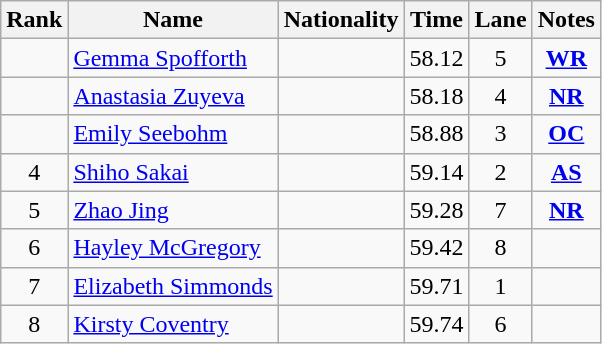<table class="wikitable sortable" style="text-align:center">
<tr>
<th>Rank</th>
<th>Name</th>
<th>Nationality</th>
<th>Time</th>
<th>Lane</th>
<th>Notes</th>
</tr>
<tr>
<td></td>
<td align=left><a href='#'>Gemma Spofforth</a></td>
<td align=left></td>
<td>58.12</td>
<td>5</td>
<td><strong><a href='#'>WR</a></strong></td>
</tr>
<tr>
<td></td>
<td align=left><a href='#'>Anastasia Zuyeva</a></td>
<td align=left></td>
<td>58.18</td>
<td>4</td>
<td><strong><a href='#'>NR</a></strong></td>
</tr>
<tr>
<td></td>
<td align=left><a href='#'>Emily Seebohm</a></td>
<td align=left></td>
<td>58.88</td>
<td>3</td>
<td><strong><a href='#'>OC</a></strong></td>
</tr>
<tr>
<td>4</td>
<td align=left><a href='#'>Shiho Sakai</a></td>
<td align=left></td>
<td>59.14</td>
<td>2</td>
<td><strong><a href='#'>AS</a></strong></td>
</tr>
<tr>
<td>5</td>
<td align=left><a href='#'>Zhao Jing</a></td>
<td align=left></td>
<td>59.28</td>
<td>7</td>
<td><strong><a href='#'>NR</a></strong></td>
</tr>
<tr>
<td>6</td>
<td align=left><a href='#'>Hayley McGregory</a></td>
<td align=left></td>
<td>59.42</td>
<td>8</td>
<td></td>
</tr>
<tr>
<td>7</td>
<td align=left><a href='#'>Elizabeth Simmonds</a></td>
<td align=left></td>
<td>59.71</td>
<td>1</td>
<td></td>
</tr>
<tr>
<td>8</td>
<td align=left><a href='#'>Kirsty Coventry</a></td>
<td align=left></td>
<td>59.74</td>
<td>6</td>
<td></td>
</tr>
</table>
